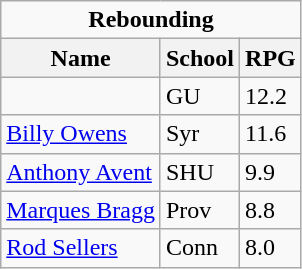<table class="wikitable">
<tr>
<td colspan=3 style="text-align:center;"><strong>Rebounding</strong></td>
</tr>
<tr>
<th>Name</th>
<th>School</th>
<th>RPG</th>
</tr>
<tr>
<td></td>
<td>GU</td>
<td>12.2</td>
</tr>
<tr>
<td><a href='#'>Billy Owens</a></td>
<td>Syr</td>
<td>11.6</td>
</tr>
<tr>
<td><a href='#'>Anthony Avent</a></td>
<td>SHU</td>
<td>9.9</td>
</tr>
<tr>
<td><a href='#'>Marques Bragg</a></td>
<td>Prov</td>
<td>8.8</td>
</tr>
<tr>
<td><a href='#'>Rod Sellers</a></td>
<td>Conn</td>
<td>8.0</td>
</tr>
</table>
